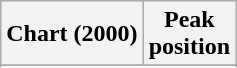<table class="wikitable sortable plainrowheaders" style="text-align:center">
<tr>
<th scope="col">Chart (2000)</th>
<th scope="col">Peak<br> position</th>
</tr>
<tr>
</tr>
<tr>
</tr>
<tr>
</tr>
</table>
